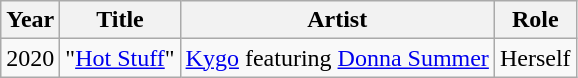<table class="wikitable plainrowheaders sortable">
<tr>
<th>Year</th>
<th>Title</th>
<th>Artist</th>
<th>Role</th>
</tr>
<tr>
<td>2020</td>
<td>"<a href='#'>Hot Stuff</a>"</td>
<td><a href='#'>Kygo</a> featuring <a href='#'>Donna Summer</a></td>
<td>Herself</td>
</tr>
</table>
